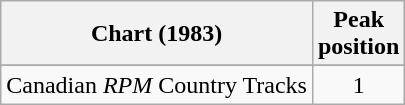<table class="wikitable sortable">
<tr>
<th align="left">Chart (1983)</th>
<th align="center">Peak<br>position</th>
</tr>
<tr>
</tr>
<tr>
<td align="left">Canadian <em>RPM</em> Country Tracks</td>
<td align="center">1</td>
</tr>
</table>
